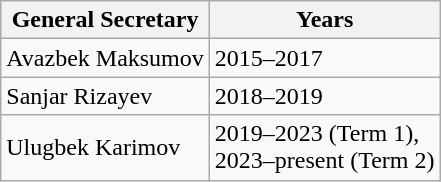<table class="wikitable">
<tr>
<th>General Secretary</th>
<th>Years</th>
</tr>
<tr>
<td> Avazbek Maksumov</td>
<td>2015–2017</td>
</tr>
<tr>
<td> Sanjar Rizayev</td>
<td>2018–2019</td>
</tr>
<tr>
<td> Ulugbek Karimov</td>
<td>2019–2023 (Term 1), <br>2023–present (Term 2)</td>
</tr>
</table>
